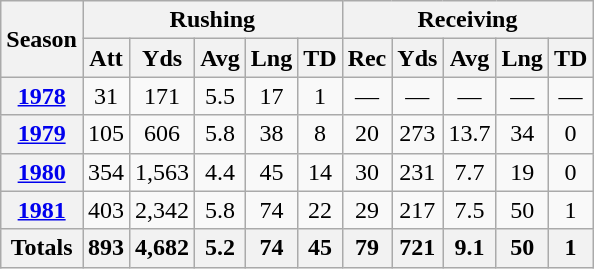<table class=wikitable style="text-align:center;">
<tr>
<th rowspan="2">Season</th>
<th colspan="5">Rushing</th>
<th colspan="5">Receiving</th>
</tr>
<tr>
<th>Att</th>
<th>Yds</th>
<th>Avg</th>
<th>Lng</th>
<th>TD</th>
<th>Rec</th>
<th>Yds</th>
<th>Avg</th>
<th>Lng</th>
<th>TD</th>
</tr>
<tr>
<th><a href='#'>1978</a></th>
<td>31</td>
<td>171</td>
<td>5.5</td>
<td>17</td>
<td>1</td>
<td>—</td>
<td>—</td>
<td>—</td>
<td>—</td>
<td>—</td>
</tr>
<tr>
<th><a href='#'>1979</a></th>
<td>105</td>
<td>606</td>
<td>5.8</td>
<td>38</td>
<td>8</td>
<td>20</td>
<td>273</td>
<td>13.7</td>
<td>34</td>
<td>0</td>
</tr>
<tr>
<th><a href='#'>1980</a></th>
<td>354</td>
<td>1,563</td>
<td>4.4</td>
<td>45</td>
<td>14</td>
<td>30</td>
<td>231</td>
<td>7.7</td>
<td>19</td>
<td>0</td>
</tr>
<tr>
<th><a href='#'>1981</a></th>
<td>403</td>
<td>2,342</td>
<td>5.8</td>
<td>74</td>
<td>22</td>
<td>29</td>
<td>217</td>
<td>7.5</td>
<td>50</td>
<td>1</td>
</tr>
<tr>
<th>Totals</th>
<th>893</th>
<th>4,682</th>
<th>5.2</th>
<th>74</th>
<th>45</th>
<th>79</th>
<th>721</th>
<th>9.1</th>
<th>50</th>
<th>1</th>
</tr>
</table>
